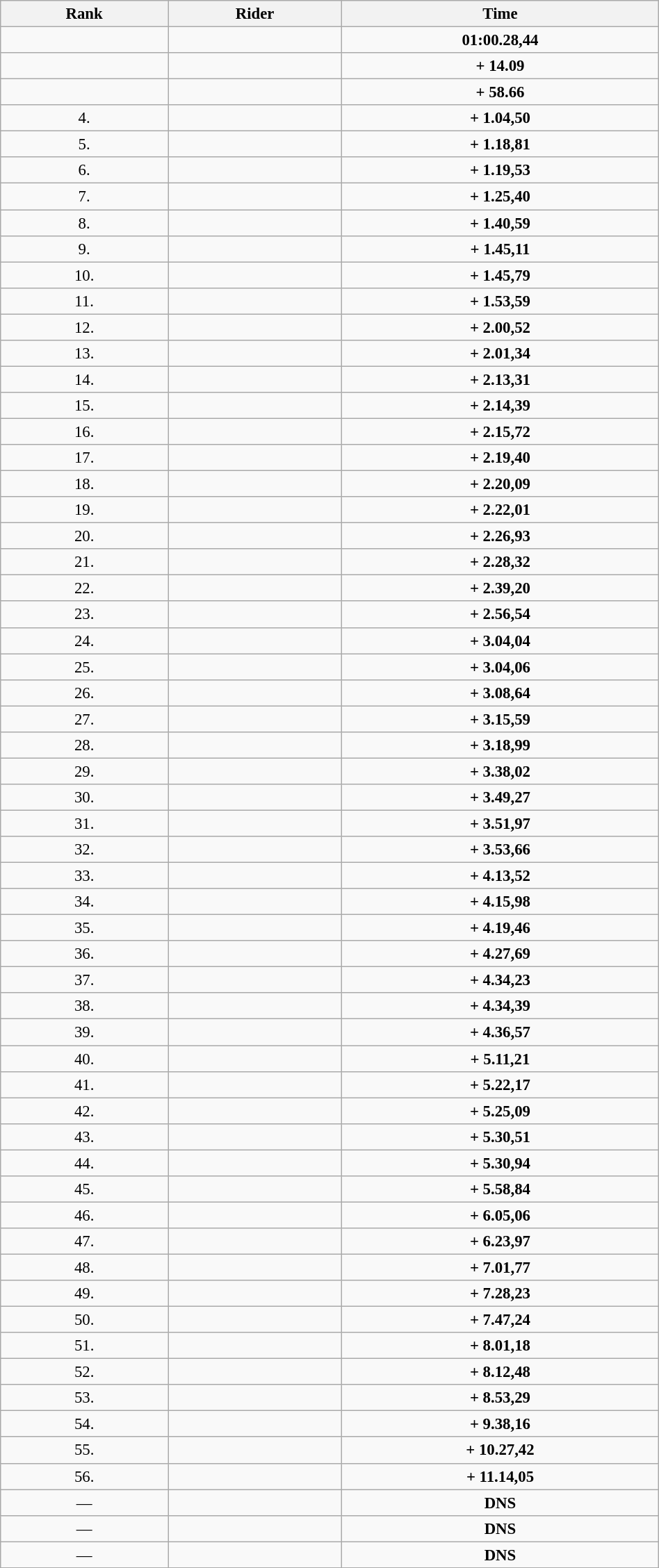<table class=wikitable style="font-size:95%" width="50%">
<tr>
<th>Rank</th>
<th>Rider</th>
<th>Time</th>
</tr>
<tr>
<td align="center"></td>
<td></td>
<td align="center"><strong>01:00.28,44</strong></td>
</tr>
<tr>
<td align="center"></td>
<td></td>
<td align="center"><strong>+ 14.09</strong></td>
</tr>
<tr>
<td align="center"></td>
<td></td>
<td align="center"><strong>+ 58.66</strong></td>
</tr>
<tr>
<td align="center">4.</td>
<td></td>
<td align="center"><strong>+ 1.04,50</strong></td>
</tr>
<tr>
<td align="center">5.</td>
<td></td>
<td align="center"><strong>+ 1.18,81</strong></td>
</tr>
<tr>
<td align="center">6.</td>
<td></td>
<td align="center"><strong>+ 1.19,53</strong></td>
</tr>
<tr>
<td align="center">7.</td>
<td></td>
<td align="center"><strong>+ 1.25,40</strong></td>
</tr>
<tr>
<td align="center">8.</td>
<td></td>
<td align="center"><strong>+ 1.40,59</strong></td>
</tr>
<tr>
<td align="center">9.</td>
<td></td>
<td align="center"><strong>+ 1.45,11</strong></td>
</tr>
<tr>
<td align="center">10.</td>
<td></td>
<td align="center"><strong>+ 1.45,79</strong></td>
</tr>
<tr>
<td align="center">11.</td>
<td></td>
<td align="center"><strong>+ 1.53,59</strong></td>
</tr>
<tr>
<td align="center">12.</td>
<td></td>
<td align="center"><strong>+ 2.00,52</strong></td>
</tr>
<tr>
<td align="center">13.</td>
<td></td>
<td align="center"><strong>+ 2.01,34</strong></td>
</tr>
<tr>
<td align="center">14.</td>
<td></td>
<td align="center"><strong>+ 2.13,31</strong></td>
</tr>
<tr>
<td align="center">15.</td>
<td></td>
<td align="center"><strong>+ 2.14,39</strong></td>
</tr>
<tr>
<td align="center">16.</td>
<td></td>
<td align="center"><strong>+ 2.15,72</strong></td>
</tr>
<tr>
<td align="center">17.</td>
<td></td>
<td align="center"><strong>+ 2.19,40</strong></td>
</tr>
<tr>
<td align="center">18.</td>
<td></td>
<td align="center"><strong>+ 2.20,09</strong></td>
</tr>
<tr>
<td align="center">19.</td>
<td></td>
<td align="center"><strong>+ 2.22,01</strong></td>
</tr>
<tr>
<td align="center">20.</td>
<td></td>
<td align="center"><strong>+ 2.26,93</strong></td>
</tr>
<tr>
<td align="center">21.</td>
<td></td>
<td align="center"><strong>+ 2.28,32</strong></td>
</tr>
<tr>
<td align="center">22.</td>
<td></td>
<td align="center"><strong>+ 2.39,20</strong></td>
</tr>
<tr>
<td align="center">23.</td>
<td></td>
<td align="center"><strong>+ 2.56,54</strong></td>
</tr>
<tr>
<td align="center">24.</td>
<td></td>
<td align="center"><strong>+ 3.04,04</strong></td>
</tr>
<tr>
<td align="center">25.</td>
<td></td>
<td align="center"><strong>+ 3.04,06</strong></td>
</tr>
<tr>
<td align="center">26.</td>
<td></td>
<td align="center"><strong>+ 3.08,64</strong></td>
</tr>
<tr>
<td align="center">27.</td>
<td></td>
<td align="center"><strong>+ 3.15,59</strong></td>
</tr>
<tr>
<td align="center">28.</td>
<td></td>
<td align="center"><strong>+ 3.18,99</strong></td>
</tr>
<tr>
<td align="center">29.</td>
<td></td>
<td align="center"><strong>+ 3.38,02</strong></td>
</tr>
<tr>
<td align="center">30.</td>
<td></td>
<td align="center"><strong>+ 3.49,27</strong></td>
</tr>
<tr>
<td align="center">31.</td>
<td></td>
<td align="center"><strong>+ 3.51,97</strong></td>
</tr>
<tr>
<td align="center">32.</td>
<td></td>
<td align="center"><strong>+ 3.53,66</strong></td>
</tr>
<tr>
<td align="center">33.</td>
<td></td>
<td align="center"><strong>+ 4.13,52</strong></td>
</tr>
<tr>
<td align="center">34.</td>
<td></td>
<td align="center"><strong>+ 4.15,98</strong></td>
</tr>
<tr>
<td align="center">35.</td>
<td></td>
<td align="center"><strong>+ 4.19,46</strong></td>
</tr>
<tr>
<td align="center">36.</td>
<td></td>
<td align="center"><strong>+ 4.27,69</strong></td>
</tr>
<tr>
<td align="center">37.</td>
<td></td>
<td align="center"><strong>+ 4.34,23</strong></td>
</tr>
<tr>
<td align="center">38.</td>
<td></td>
<td align="center"><strong>+ 4.34,39</strong></td>
</tr>
<tr>
<td align="center">39.</td>
<td></td>
<td align="center"><strong>+ 4.36,57</strong></td>
</tr>
<tr>
<td align="center">40.</td>
<td></td>
<td align="center"><strong>+ 5.11,21</strong></td>
</tr>
<tr>
<td align="center">41.</td>
<td></td>
<td align="center"><strong>+ 5.22,17</strong></td>
</tr>
<tr>
<td align="center">42.</td>
<td></td>
<td align="center"><strong>+ 5.25,09</strong></td>
</tr>
<tr>
<td align="center">43.</td>
<td></td>
<td align="center"><strong>+ 5.30,51</strong></td>
</tr>
<tr>
<td align="center">44.</td>
<td></td>
<td align="center"><strong>+ 5.30,94</strong></td>
</tr>
<tr>
<td align="center">45.</td>
<td></td>
<td align="center"><strong>+ 5.58,84</strong></td>
</tr>
<tr>
<td align="center">46.</td>
<td></td>
<td align="center"><strong>+ 6.05,06</strong></td>
</tr>
<tr>
<td align="center">47.</td>
<td></td>
<td align="center"><strong>+ 6.23,97</strong></td>
</tr>
<tr>
<td align="center">48.</td>
<td></td>
<td align="center"><strong>+ 7.01,77</strong></td>
</tr>
<tr>
<td align="center">49.</td>
<td></td>
<td align="center"><strong>+ 7.28,23</strong></td>
</tr>
<tr>
<td align="center">50.</td>
<td></td>
<td align="center"><strong>+ 7.47,24</strong></td>
</tr>
<tr>
<td align="center">51.</td>
<td></td>
<td align="center"><strong>+ 8.01,18</strong></td>
</tr>
<tr>
<td align="center">52.</td>
<td></td>
<td align="center"><strong>+ 8.12,48</strong></td>
</tr>
<tr>
<td align="center">53.</td>
<td></td>
<td align="center"><strong>+ 8.53,29</strong></td>
</tr>
<tr>
<td align="center">54.</td>
<td></td>
<td align="center"><strong>+ 9.38,16</strong></td>
</tr>
<tr>
<td align="center">55.</td>
<td></td>
<td align="center"><strong>+ 10.27,42</strong></td>
</tr>
<tr>
<td align="center">56.</td>
<td></td>
<td align="center"><strong>+ 11.14,05</strong></td>
</tr>
<tr>
<td align="center">—</td>
<td></td>
<td align="center"><strong>DNS</strong></td>
</tr>
<tr>
<td align="center">—</td>
<td></td>
<td align="center"><strong>DNS</strong></td>
</tr>
<tr>
<td align="center">—</td>
<td></td>
<td align="center"><strong>DNS</strong></td>
</tr>
</table>
